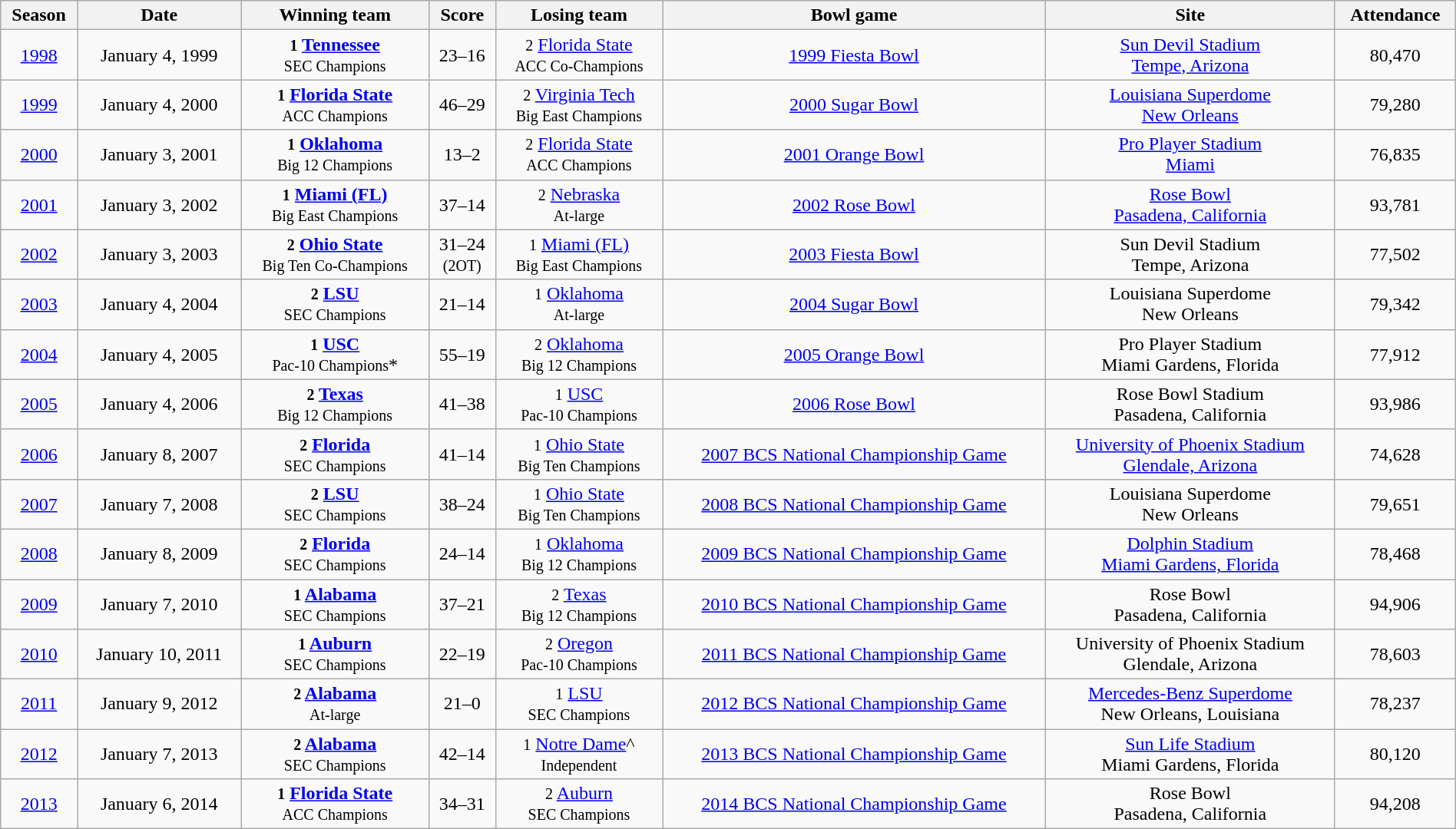<table class="wikitable" style="width: 100%; text-align:center;">
<tr>
<th>Season</th>
<th>Date</th>
<th>Winning team</th>
<th>Score</th>
<th>Losing team</th>
<th>Bowl game</th>
<th>Site</th>
<th>Attendance</th>
</tr>
<tr>
<td><a href='#'>1998</a></td>
<td>January 4, 1999</td>
<td><strong><small>1</small> <a href='#'>Tennessee</a></strong><br><small>SEC Champions</small></td>
<td>23–16</td>
<td><small>2</small> <a href='#'>Florida State</a><br><small>ACC Co-Champions</small></td>
<td><a href='#'>1999 Fiesta Bowl</a></td>
<td><a href='#'>Sun Devil Stadium</a><br><a href='#'>Tempe, Arizona</a></td>
<td>80,470</td>
</tr>
<tr>
<td><a href='#'>1999</a></td>
<td>January 4, 2000</td>
<td><strong><small>1</small> <a href='#'>Florida State</a></strong><br><small>ACC Champions</small></td>
<td>46–29</td>
<td><small>2</small> <a href='#'>Virginia Tech</a><br><small>Big East Champions</small></td>
<td><a href='#'>2000 Sugar Bowl</a></td>
<td><a href='#'>Louisiana Superdome</a><br><a href='#'>New Orleans</a></td>
<td>79,280</td>
</tr>
<tr>
<td><a href='#'>2000</a></td>
<td>January 3, 2001</td>
<td><strong><small>1</small> <a href='#'>Oklahoma</a></strong><br><small>Big 12 Champions</small></td>
<td>13–2</td>
<td><small>2</small> <a href='#'>Florida State</a><br><small>ACC Champions</small></td>
<td><a href='#'>2001 Orange Bowl</a></td>
<td><a href='#'>Pro Player Stadium</a><br><a href='#'>Miami</a></td>
<td>76,835</td>
</tr>
<tr>
<td><a href='#'>2001</a></td>
<td>January 3, 2002</td>
<td><small><strong>1</strong></small> <strong><a href='#'>Miami (FL)</a></strong><br><small>Big East Champions</small></td>
<td>37–14</td>
<td><small>2</small> <a href='#'>Nebraska</a><br><small>At-large</small></td>
<td><a href='#'>2002 Rose Bowl</a></td>
<td><a href='#'>Rose Bowl</a><br><a href='#'>Pasadena, California</a></td>
<td>93,781</td>
</tr>
<tr>
<td><a href='#'>2002</a></td>
<td>January 3, 2003</td>
<td><small><strong>2</strong></small> <strong><a href='#'>Ohio State</a></strong><br><small>Big Ten Co-Champions</small></td>
<td>31–24<br><small>(2OT)</small></td>
<td><small>1</small> <a href='#'>Miami (FL)</a><br><small>Big East Champions</small></td>
<td><a href='#'>2003 Fiesta Bowl</a></td>
<td>Sun Devil Stadium<br>Tempe, Arizona</td>
<td>77,502</td>
</tr>
<tr>
<td><a href='#'>2003</a></td>
<td>January 4, 2004</td>
<td><strong><small>2</small> <a href='#'>LSU</a></strong><br><small>SEC Champions</small></td>
<td>21–14</td>
<td><small>1</small> <a href='#'>Oklahoma</a><br><small>At-large</small></td>
<td><a href='#'>2004 Sugar Bowl</a></td>
<td>Louisiana Superdome<br>New Orleans</td>
<td>79,342</td>
</tr>
<tr>
<td><a href='#'>2004</a></td>
<td>January 4, 2005</td>
<td><strong><small>1</small> <a href='#'>USC</a></strong><br><small>Pac-10 Champions</small>*</td>
<td>55–19</td>
<td><small>2</small> <a href='#'>Oklahoma</a><br><small>Big 12 Champions</small></td>
<td><a href='#'>2005 Orange Bowl</a></td>
<td>Pro Player Stadium<br>Miami Gardens, Florida</td>
<td>77,912</td>
</tr>
<tr>
<td><a href='#'>2005</a></td>
<td>January 4, 2006</td>
<td><strong><small>2</small> <a href='#'>Texas</a></strong><br><small>Big 12 Champions</small></td>
<td>41–38</td>
<td><small>1</small> <a href='#'>USC</a><br><small>Pac-10 Champions</small></td>
<td><a href='#'>2006 Rose Bowl</a></td>
<td>Rose Bowl Stadium<br>Pasadena, California</td>
<td>93,986</td>
</tr>
<tr>
<td><a href='#'>2006</a></td>
<td>January 8, 2007</td>
<td><strong><small>2</small> <a href='#'>Florida</a></strong><br><small>SEC Champions</small></td>
<td>41–14</td>
<td><small>1</small> <a href='#'>Ohio State</a><br><small>Big Ten Champions</small></td>
<td><a href='#'>2007 BCS National Championship Game</a></td>
<td><a href='#'>University of Phoenix Stadium</a><br><a href='#'>Glendale, Arizona</a></td>
<td>74,628</td>
</tr>
<tr>
<td><a href='#'>2007</a></td>
<td>January 7, 2008</td>
<td><strong><small>2</small> <a href='#'>LSU</a></strong><br><small>SEC Champions</small></td>
<td>38–24</td>
<td><small>1</small> <a href='#'>Ohio State</a><br><small>Big Ten Champions</small></td>
<td><a href='#'>2008 BCS National Championship Game</a></td>
<td>Louisiana Superdome<br>New Orleans</td>
<td>79,651</td>
</tr>
<tr>
<td><a href='#'>2008</a></td>
<td>January 8, 2009</td>
<td><strong><small>2</small> <a href='#'>Florida</a></strong><br><small>SEC Champions</small></td>
<td>24–14</td>
<td><small>1</small> <a href='#'>Oklahoma</a><br><small>Big 12 Champions</small></td>
<td><a href='#'>2009 BCS National Championship Game</a></td>
<td><a href='#'>Dolphin Stadium</a><br><a href='#'>Miami Gardens, Florida</a></td>
<td>78,468</td>
</tr>
<tr>
<td><a href='#'>2009</a></td>
<td>January 7, 2010</td>
<td><strong><small>1</small> <a href='#'>Alabama</a></strong><br><small>SEC Champions</small></td>
<td>37–21</td>
<td><small>2</small> <a href='#'>Texas</a><br><small>Big 12 Champions</small></td>
<td><a href='#'>2010 BCS National Championship Game</a></td>
<td>Rose Bowl<br>Pasadena, California</td>
<td>94,906</td>
</tr>
<tr>
<td><a href='#'>2010</a></td>
<td>January 10, 2011</td>
<td><strong><small>1</small> <a href='#'>Auburn</a></strong><br><small>SEC Champions</small></td>
<td>22–19</td>
<td><small>2</small> <a href='#'>Oregon</a><br><small>Pac-10 Champions</small></td>
<td><a href='#'>2011 BCS National Championship Game</a></td>
<td>University of Phoenix Stadium<br>Glendale, Arizona</td>
<td>78,603</td>
</tr>
<tr>
<td><a href='#'>2011</a></td>
<td>January 9, 2012</td>
<td><strong><small>2</small> <a href='#'>Alabama</a></strong><br><small>At-large</small></td>
<td>21–0</td>
<td><small>1</small> <a href='#'>LSU</a><br><small>SEC Champions</small></td>
<td><a href='#'>2012 BCS National Championship Game</a></td>
<td><a href='#'>Mercedes-Benz Superdome</a><br>New Orleans, Louisiana</td>
<td>78,237</td>
</tr>
<tr>
<td><a href='#'>2012</a></td>
<td>January 7, 2013</td>
<td><strong><small>2</small> <a href='#'>Alabama</a></strong><br><small>SEC Champions</small></td>
<td>42–14</td>
<td><small>1</small> <a href='#'>Notre Dame</a>^<br><small>Independent</small></td>
<td><a href='#'>2013 BCS National Championship Game</a></td>
<td><a href='#'>Sun Life Stadium</a><br>Miami Gardens, Florida</td>
<td>80,120</td>
</tr>
<tr>
<td><a href='#'>2013</a></td>
<td>January 6, 2014</td>
<td><strong><small>1</small> <a href='#'>Florida State</a></strong><br><small>ACC Champions</small></td>
<td>34–31</td>
<td><small>2</small> <a href='#'>Auburn</a><br><small>SEC Champions</small></td>
<td><a href='#'>2014 BCS National Championship Game</a></td>
<td>Rose Bowl<br>Pasadena, California</td>
<td>94,208</td>
</tr>
</table>
